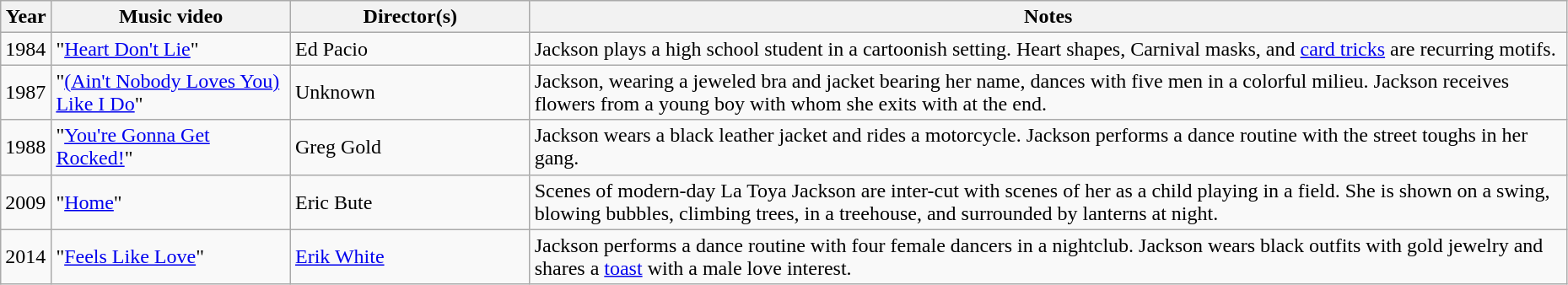<table class="wikitable" width=98%>
<tr>
<th width=3%>Year</th>
<th width=15%>Music video</th>
<th width=15%>Director(s)</th>
<th width=65%>Notes</th>
</tr>
<tr>
<td>1984</td>
<td>"<a href='#'>Heart Don't Lie</a>"</td>
<td>Ed Pacio</td>
<td>Jackson plays a high school student in a cartoonish setting. Heart shapes, Carnival masks, and <a href='#'>card tricks</a> are recurring motifs.</td>
</tr>
<tr>
<td>1987</td>
<td>"<a href='#'>(Ain't Nobody Loves You) Like I Do</a>"</td>
<td>Unknown</td>
<td>Jackson, wearing a jeweled bra and jacket bearing her name, dances with five men in a colorful milieu. Jackson receives flowers from a young boy with whom she exits with at the end.</td>
</tr>
<tr>
<td>1988</td>
<td>"<a href='#'>You're Gonna Get Rocked!</a>"</td>
<td>Greg Gold</td>
<td>Jackson wears a black leather jacket and rides a motorcycle. Jackson performs a dance routine with the street toughs in her gang.</td>
</tr>
<tr>
<td>2009</td>
<td>"<a href='#'>Home</a>"</td>
<td>Eric Bute</td>
<td>Scenes of modern-day La Toya Jackson are inter-cut with scenes of her as a child playing in a field. She is shown on a swing, blowing bubbles, climbing trees, in a treehouse, and surrounded by lanterns at night.</td>
</tr>
<tr>
<td>2014</td>
<td>"<a href='#'>Feels Like Love</a>"</td>
<td><a href='#'>Erik White</a></td>
<td>Jackson performs a dance routine with four female dancers in a nightclub. Jackson wears black outfits with gold jewelry and shares a <a href='#'>toast</a> with a male love interest.</td>
</tr>
</table>
